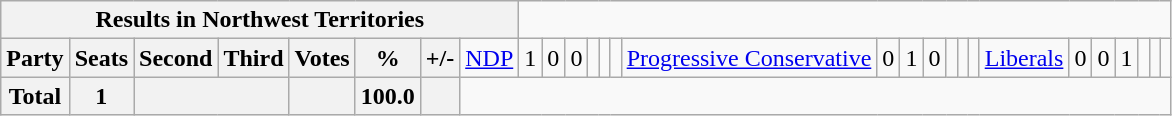<table class="wikitable">
<tr>
<th colspan=9>Results in Northwest Territories</th>
</tr>
<tr>
<th colspan=2>Party</th>
<th>Seats</th>
<th>Second</th>
<th>Third</th>
<th>Votes</th>
<th>%</th>
<th>+/-<br></th>
<td><a href='#'>NDP</a></td>
<td align="right">1</td>
<td align="right">0</td>
<td align="right">0</td>
<td align="right"></td>
<td align="right"></td>
<td align="right"><br></td>
<td><a href='#'>Progressive Conservative</a></td>
<td align="right">0</td>
<td align="right">1</td>
<td align="right">0</td>
<td align="right"></td>
<td align="right"></td>
<td align="right"><br></td>
<td><a href='#'>Liberals</a></td>
<td align="right">0</td>
<td align="right">0</td>
<td align="right">1</td>
<td align="right"></td>
<td align="right"></td>
<td align="right"></td>
</tr>
<tr>
<th colspan="2">Total</th>
<th>1</th>
<th colspan="2"></th>
<th></th>
<th>100.0</th>
<th></th>
</tr>
</table>
